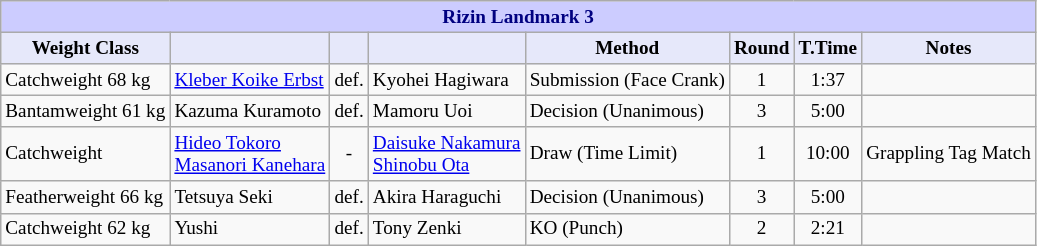<table class="wikitable" style="font-size: 80%;">
<tr>
<th colspan="8" style="background-color: #ccf; color: #000080; text-align: center;"><strong>Rizin Landmark 3</strong></th>
</tr>
<tr>
<th colspan="1" style="background-color: #E6E8FA; color: #000000; text-align: center;">Weight Class</th>
<th colspan="1" style="background-color: #E6E8FA; color: #000000; text-align: center;"></th>
<th colspan="1" style="background-color: #E6E8FA; color: #000000; text-align: center;"></th>
<th colspan="1" style="background-color: #E6E8FA; color: #000000; text-align: center;"></th>
<th colspan="1" style="background-color: #E6E8FA; color: #000000; text-align: center;">Method</th>
<th colspan="1" style="background-color: #E6E8FA; color: #000000; text-align: center;">Round</th>
<th colspan="1" style="background-color: #E6E8FA; color: #000000; text-align: center;">T.Time</th>
<th colspan="1" style="background-color: #E6E8FA; color: #000000; text-align: center;">Notes</th>
</tr>
<tr>
<td>Catchweight 68 kg</td>
<td> <a href='#'>Kleber Koike Erbst</a></td>
<td align=center>def.</td>
<td> Kyohei Hagiwara</td>
<td>Submission (Face Crank)</td>
<td align=center>1</td>
<td align=center>1:37</td>
<td></td>
</tr>
<tr>
<td>Bantamweight 61 kg</td>
<td> Kazuma Kuramoto</td>
<td align=center>def.</td>
<td> Mamoru Uoi</td>
<td>Decision (Unanimous)</td>
<td align=center>3</td>
<td align=center>5:00</td>
<td></td>
</tr>
<tr>
<td>Catchweight</td>
<td> <a href='#'>Hideo Tokoro</a> <br> <a href='#'>Masanori Kanehara</a></td>
<td align=center>-</td>
<td> <a href='#'>Daisuke Nakamura</a> <br> <a href='#'>Shinobu Ota</a></td>
<td>Draw (Time Limit)</td>
<td align=center>1</td>
<td align=center>10:00</td>
<td>Grappling Tag Match</td>
</tr>
<tr>
<td>Featherweight 66 kg</td>
<td> Tetsuya Seki</td>
<td align=center>def.</td>
<td> Akira Haraguchi</td>
<td>Decision (Unanimous)</td>
<td align=center>3</td>
<td align=center>5:00</td>
<td></td>
</tr>
<tr>
<td>Catchweight 62 kg</td>
<td> Yushi</td>
<td align=center>def.</td>
<td> Tony Zenki</td>
<td>KO (Punch)</td>
<td align=center>2</td>
<td align=center>2:21</td>
<td></td>
</tr>
</table>
